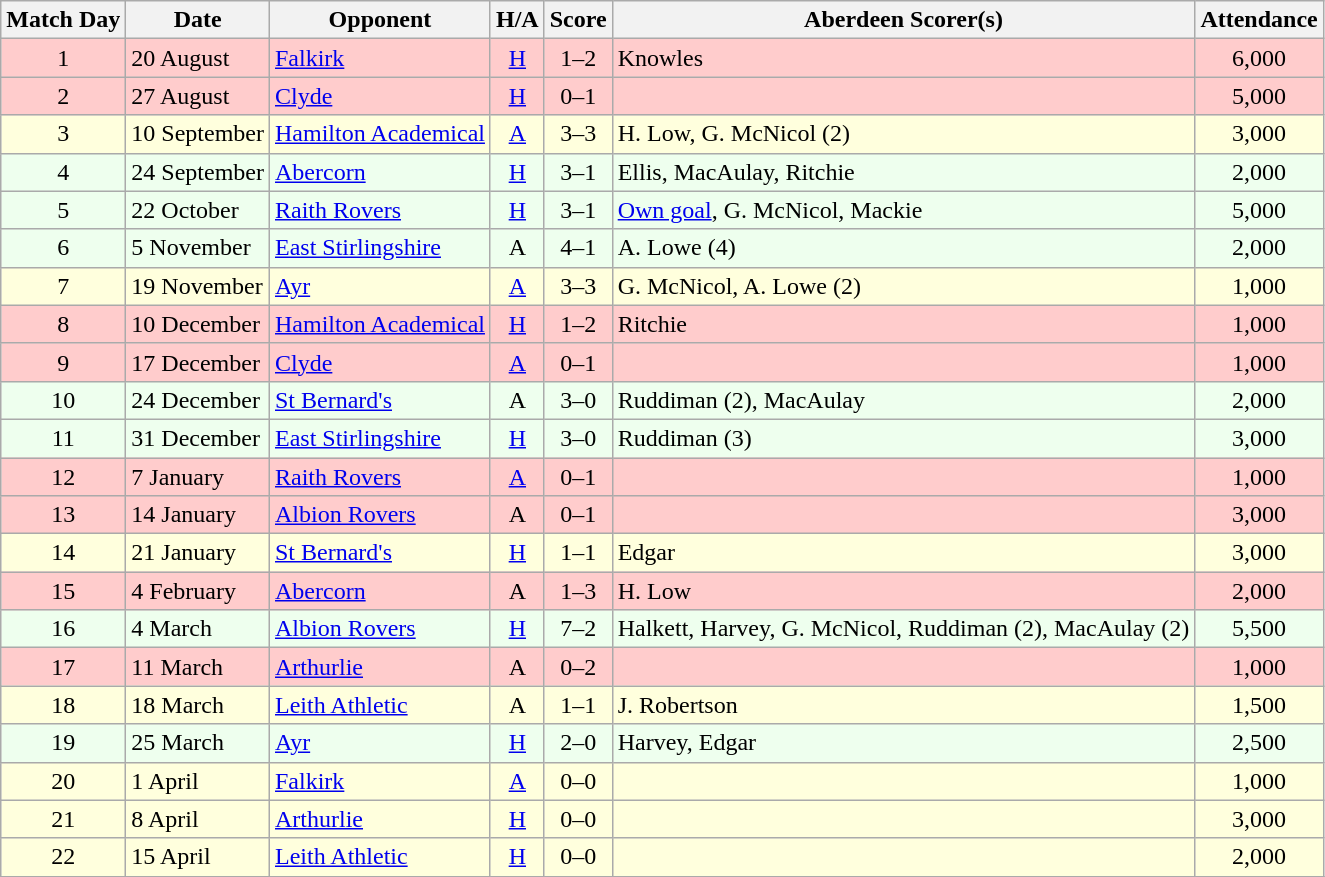<table class="wikitable" style="text-align:center">
<tr>
<th>Match Day</th>
<th>Date</th>
<th>Opponent</th>
<th>H/A</th>
<th>Score</th>
<th>Aberdeen Scorer(s)</th>
<th>Attendance</th>
</tr>
<tr bgcolor=#FFCCCC>
<td>1</td>
<td align=left>20 August</td>
<td align=left><a href='#'>Falkirk</a></td>
<td><a href='#'>H</a></td>
<td>1–2</td>
<td align=left>Knowles</td>
<td>6,000</td>
</tr>
<tr bgcolor=#FFCCCC>
<td>2</td>
<td align=left>27 August</td>
<td align=left><a href='#'>Clyde</a></td>
<td><a href='#'>H</a></td>
<td>0–1</td>
<td align=left></td>
<td>5,000</td>
</tr>
<tr bgcolor=#FFFFDD>
<td>3</td>
<td align=left>10 September</td>
<td align=left><a href='#'>Hamilton Academical</a></td>
<td><a href='#'>A</a></td>
<td>3–3</td>
<td align=left>H. Low, G. McNicol (2)</td>
<td>3,000</td>
</tr>
<tr bgcolor=#EEFFEE>
<td>4</td>
<td align=left>24 September</td>
<td align=left><a href='#'>Abercorn</a></td>
<td><a href='#'>H</a></td>
<td>3–1</td>
<td align=left>Ellis, MacAulay, Ritchie</td>
<td>2,000</td>
</tr>
<tr bgcolor=#EEFFEE>
<td>5</td>
<td align=left>22 October</td>
<td align=left><a href='#'>Raith Rovers</a></td>
<td><a href='#'>H</a></td>
<td>3–1</td>
<td align=left><a href='#'>Own goal</a>, G. McNicol, Mackie</td>
<td>5,000</td>
</tr>
<tr bgcolor=#EEFFEE>
<td>6</td>
<td align=left>5 November</td>
<td align=left><a href='#'>East Stirlingshire</a></td>
<td>A</td>
<td>4–1</td>
<td align=left>A. Lowe (4)</td>
<td>2,000</td>
</tr>
<tr bgcolor=#FFFFDD>
<td>7</td>
<td align=left>19 November</td>
<td align=left><a href='#'>Ayr</a></td>
<td><a href='#'>A</a></td>
<td>3–3</td>
<td align=left>G. McNicol, A. Lowe (2)</td>
<td>1,000</td>
</tr>
<tr bgcolor=#FFCCCC>
<td>8</td>
<td align=left>10 December</td>
<td align=left><a href='#'>Hamilton Academical</a></td>
<td><a href='#'>H</a></td>
<td>1–2</td>
<td align=left>Ritchie</td>
<td>1,000</td>
</tr>
<tr bgcolor=#FFCCCC>
<td>9</td>
<td align=left>17 December</td>
<td align=left><a href='#'>Clyde</a></td>
<td><a href='#'>A</a></td>
<td>0–1</td>
<td align=left></td>
<td>1,000</td>
</tr>
<tr bgcolor=#EEFFEE>
<td>10</td>
<td align=left>24 December</td>
<td align=left><a href='#'>St Bernard's</a></td>
<td>A</td>
<td>3–0</td>
<td align=left>Ruddiman (2), MacAulay</td>
<td>2,000</td>
</tr>
<tr bgcolor=#EEFFEE>
<td>11</td>
<td align=left>31 December</td>
<td align=left><a href='#'>East Stirlingshire</a></td>
<td><a href='#'>H</a></td>
<td>3–0</td>
<td align=left>Ruddiman (3)</td>
<td>3,000</td>
</tr>
<tr bgcolor=#FFCCCC>
<td>12</td>
<td align=left>7 January</td>
<td align=left><a href='#'>Raith Rovers</a></td>
<td><a href='#'>A</a></td>
<td>0–1</td>
<td align=left></td>
<td>1,000</td>
</tr>
<tr bgcolor=#FFCCCC>
<td>13</td>
<td align=left>14 January</td>
<td align=left><a href='#'>Albion Rovers</a></td>
<td>A</td>
<td>0–1</td>
<td align=left></td>
<td>3,000</td>
</tr>
<tr bgcolor=#FFFFDD>
<td>14</td>
<td align=left>21 January</td>
<td align=left><a href='#'>St Bernard's</a></td>
<td><a href='#'>H</a></td>
<td>1–1</td>
<td align=left>Edgar</td>
<td>3,000</td>
</tr>
<tr bgcolor=#FFCCCC>
<td>15</td>
<td align=left>4 February</td>
<td align=left><a href='#'>Abercorn</a></td>
<td>A</td>
<td>1–3</td>
<td align=left>H. Low</td>
<td>2,000</td>
</tr>
<tr bgcolor=#EEFFEE>
<td>16</td>
<td align=left>4 March</td>
<td align=left><a href='#'>Albion Rovers</a></td>
<td><a href='#'>H</a></td>
<td>7–2</td>
<td align=left>Halkett, Harvey, G. McNicol, Ruddiman (2), MacAulay (2)</td>
<td>5,500</td>
</tr>
<tr bgcolor=#FFCCCC>
<td>17</td>
<td align=left>11 March</td>
<td align=left><a href='#'>Arthurlie</a></td>
<td>A</td>
<td>0–2</td>
<td align=left></td>
<td>1,000</td>
</tr>
<tr bgcolor=#FFFFDD>
<td>18</td>
<td align=left>18 March</td>
<td align=left><a href='#'>Leith Athletic</a></td>
<td>A</td>
<td>1–1</td>
<td align=left>J. Robertson</td>
<td>1,500</td>
</tr>
<tr bgcolor=#EEFFEE>
<td>19</td>
<td align=left>25 March</td>
<td align=left><a href='#'>Ayr</a></td>
<td><a href='#'>H</a></td>
<td>2–0</td>
<td align=left>Harvey, Edgar</td>
<td>2,500</td>
</tr>
<tr bgcolor=#FFFFDD>
<td>20</td>
<td align=left>1 April</td>
<td align=left><a href='#'>Falkirk</a></td>
<td><a href='#'>A</a></td>
<td>0–0</td>
<td align=left></td>
<td>1,000</td>
</tr>
<tr bgcolor=#FFFFDD>
<td>21</td>
<td align=left>8 April</td>
<td align=left><a href='#'>Arthurlie</a></td>
<td><a href='#'>H</a></td>
<td>0–0</td>
<td align=left></td>
<td>3,000</td>
</tr>
<tr bgcolor=#FFFFDD>
<td>22</td>
<td align=left>15 April</td>
<td align=left><a href='#'>Leith Athletic</a></td>
<td><a href='#'>H</a></td>
<td>0–0</td>
<td align=left></td>
<td>2,000</td>
</tr>
<tr>
</tr>
</table>
